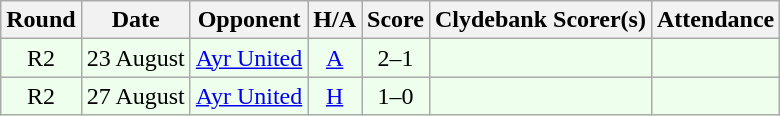<table class="wikitable" style="text-align:center">
<tr>
<th>Round</th>
<th>Date</th>
<th>Opponent</th>
<th>H/A</th>
<th>Score</th>
<th>Clydebank Scorer(s)</th>
<th>Attendance</th>
</tr>
<tr bgcolor=#EEFFEE>
<td>R2</td>
<td align=left>23 August</td>
<td align=left><a href='#'>Ayr United</a></td>
<td><a href='#'>A</a></td>
<td>2–1</td>
<td align=left></td>
<td></td>
</tr>
<tr bgcolor=#EEFFEE>
<td>R2</td>
<td align=left>27 August</td>
<td align=left><a href='#'>Ayr United</a></td>
<td><a href='#'>H</a></td>
<td>1–0</td>
<td align=left></td>
<td></td>
</tr>
</table>
